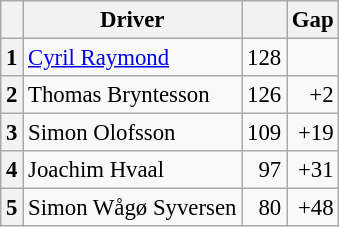<table class="wikitable" style="font-size: 95%;">
<tr>
<th></th>
<th>Driver</th>
<th></th>
<th>Gap</th>
</tr>
<tr>
<th>1</th>
<td> <a href='#'>Cyril Raymond</a></td>
<td align="right">128</td>
<td align="right"></td>
</tr>
<tr>
<th>2</th>
<td> Thomas Bryntesson</td>
<td align="right">126</td>
<td align="right">+2</td>
</tr>
<tr>
<th>3</th>
<td> Simon Olofsson</td>
<td align="right">109</td>
<td align="right">+19</td>
</tr>
<tr>
<th>4</th>
<td> Joachim Hvaal</td>
<td align="right">97</td>
<td align="right">+31</td>
</tr>
<tr>
<th>5</th>
<td> Simon Wågø Syversen</td>
<td align="right">80</td>
<td align="right">+48</td>
</tr>
</table>
